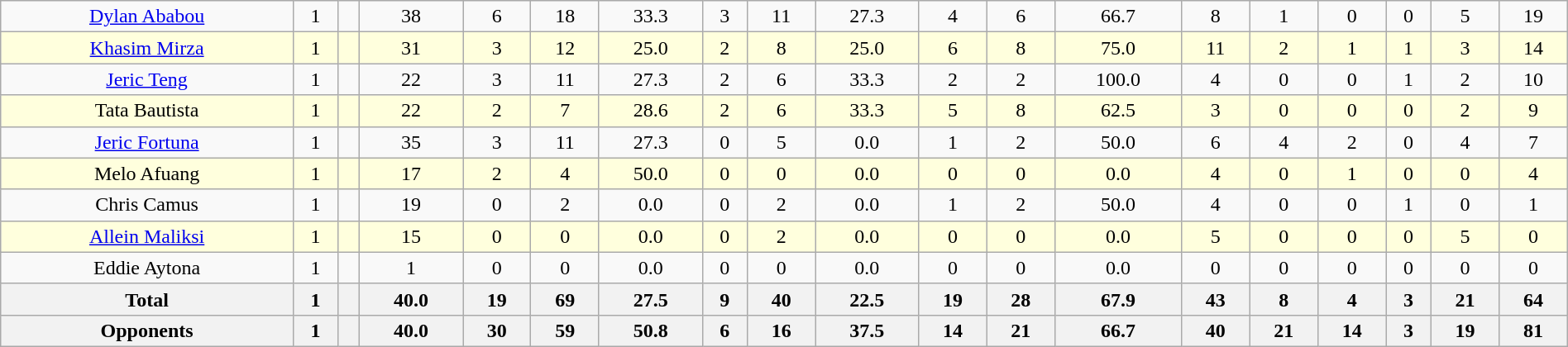<table class=wikitable width=100%>
<tr align=center>
<td><a href='#'>Dylan Ababou</a></td>
<td>1</td>
<td></td>
<td style=>38</td>
<td>6</td>
<td>18</td>
<td>33.3</td>
<td>3</td>
<td>11</td>
<td>27.3</td>
<td>4</td>
<td>6</td>
<td>66.7</td>
<td>8</td>
<td>1</td>
<td>0</td>
<td>0</td>
<td>5</td>
<td style=>19</td>
</tr>
<tr bgcolor=#ffffdd align=center>
<td><a href='#'>Khasim Mirza</a></td>
<td>1</td>
<td></td>
<td>31</td>
<td>3</td>
<td>12</td>
<td>25.0</td>
<td>2</td>
<td>8</td>
<td>25.0</td>
<td>6</td>
<td>8</td>
<td>75.0</td>
<td style=>11</td>
<td>2</td>
<td>1</td>
<td style=>1</td>
<td>3</td>
<td>14</td>
</tr>
<tr align=center>
<td><a href='#'>Jeric Teng</a></td>
<td>1</td>
<td></td>
<td>22</td>
<td>3</td>
<td>11</td>
<td>27.3</td>
<td>2</td>
<td>6</td>
<td style=>33.3</td>
<td>2</td>
<td>2</td>
<td style=>100.0</td>
<td>4</td>
<td>0</td>
<td>0</td>
<td style=>1</td>
<td>2</td>
<td>10</td>
</tr>
<tr bgcolor=#ffffdd align=center>
<td>Tata Bautista</td>
<td>1</td>
<td></td>
<td>22</td>
<td>2</td>
<td>7</td>
<td>28.6</td>
<td>2</td>
<td>6</td>
<td style=>33.3</td>
<td>5</td>
<td>8</td>
<td>62.5</td>
<td>3</td>
<td>0</td>
<td>0</td>
<td>0</td>
<td>2</td>
<td>9</td>
</tr>
<tr align=center>
<td><a href='#'>Jeric Fortuna</a></td>
<td>1</td>
<td></td>
<td>35</td>
<td>3</td>
<td>11</td>
<td>27.3</td>
<td>0</td>
<td>5</td>
<td>0.0</td>
<td>1</td>
<td>2</td>
<td>50.0</td>
<td>6</td>
<td style=>4</td>
<td style=>2</td>
<td>0</td>
<td>4</td>
<td>7</td>
</tr>
<tr bgcolor=#ffffdd align=center>
<td>Melo Afuang</td>
<td>1</td>
<td></td>
<td>17</td>
<td>2</td>
<td>4</td>
<td style=>50.0</td>
<td>0</td>
<td>0</td>
<td>0.0</td>
<td>0</td>
<td>0</td>
<td>0.0</td>
<td>4</td>
<td>0</td>
<td>1</td>
<td>0</td>
<td>0</td>
<td>4</td>
</tr>
<tr align=center>
<td>Chris Camus</td>
<td>1</td>
<td></td>
<td>19</td>
<td>0</td>
<td>2</td>
<td>0.0</td>
<td>0</td>
<td>2</td>
<td>0.0</td>
<td>1</td>
<td>2</td>
<td>50.0</td>
<td>4</td>
<td>0</td>
<td>0</td>
<td style=>1</td>
<td>0</td>
<td>1</td>
</tr>
<tr bgcolor=#ffffdd align=center>
<td><a href='#'>Allein Maliksi</a></td>
<td>1</td>
<td></td>
<td>15</td>
<td>0</td>
<td>0</td>
<td>0.0</td>
<td>0</td>
<td>2</td>
<td>0.0</td>
<td>0</td>
<td>0</td>
<td>0.0</td>
<td>5</td>
<td>0</td>
<td>0</td>
<td>0</td>
<td>5</td>
<td>0</td>
</tr>
<tr align=center>
<td>Eddie Aytona</td>
<td>1</td>
<td></td>
<td>1</td>
<td>0</td>
<td>0</td>
<td>0.0</td>
<td>0</td>
<td>0</td>
<td>0.0</td>
<td>0</td>
<td>0</td>
<td>0.0</td>
<td>0</td>
<td>0</td>
<td>0</td>
<td>0</td>
<td>0</td>
<td>0</td>
</tr>
<tr class=sortbottom>
<th>Total</th>
<th>1</th>
<th></th>
<th>40.0</th>
<th>19</th>
<th>69</th>
<th>27.5</th>
<th>9</th>
<th>40</th>
<th>22.5</th>
<th>19</th>
<th>28</th>
<th>67.9</th>
<th>43</th>
<th>8</th>
<th>4</th>
<th>3</th>
<th>21</th>
<th>64</th>
</tr>
<tr class=sortbottom>
<th>Opponents</th>
<th>1</th>
<th></th>
<th>40.0</th>
<th>30</th>
<th>59</th>
<th>50.8</th>
<th>6</th>
<th>16</th>
<th>37.5</th>
<th>14</th>
<th>21</th>
<th>66.7</th>
<th>40</th>
<th>21</th>
<th>14</th>
<th>3</th>
<th>19</th>
<th>81</th>
</tr>
</table>
